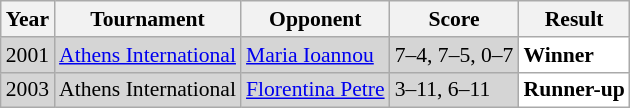<table class="sortable wikitable" style="font-size: 90%;">
<tr>
<th>Year</th>
<th>Tournament</th>
<th>Opponent</th>
<th>Score</th>
<th>Result</th>
</tr>
<tr style="background:#D5D5D5">
<td align="center">2001</td>
<td align="left"><a href='#'>Athens International</a></td>
<td align="left"> <a href='#'>Maria Ioannou</a></td>
<td align="left">7–4, 7–5, 0–7</td>
<td style="text-align:left; background:white"> <strong>Winner</strong></td>
</tr>
<tr style="background:#D5D5D5">
<td align="center">2003</td>
<td align="left">Athens International</td>
<td align="left"> <a href='#'>Florentina Petre</a></td>
<td align="left">3–11, 6–11</td>
<td style="text-align:left; background:white"> <strong>Runner-up</strong></td>
</tr>
</table>
